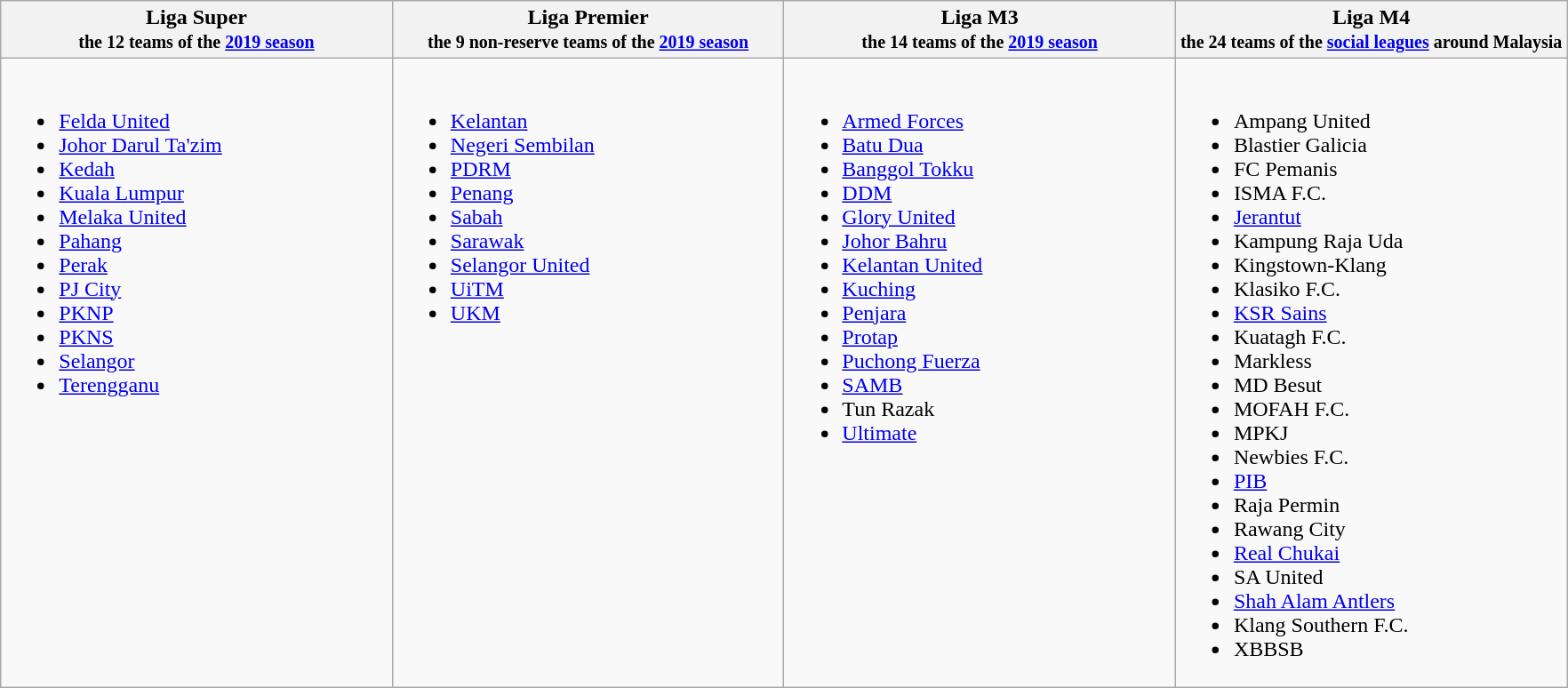<table class="wikitable">
<tr>
<th style="width:25%"><strong>Liga Super</strong><br><small>the 12 teams of the <a href='#'>2019 season</a></small></th>
<th style="width:25%"><strong>Liga Premier</strong><br><small>the 9 non-reserve teams of the <a href='#'>2019 season</a></small></th>
<th style="width:25%"><strong>Liga M3</strong><br><small>the 14 teams of the <a href='#'>2019 season</a></small></th>
<th style="width:25%"><strong>Liga M4</strong><br><small>the 24 teams of the <a href='#'>social leagues</a> around Malaysia</small></th>
</tr>
<tr style="vertical-align:top">
<td><br><ul><li><a href='#'>Felda United</a></li><li><a href='#'>Johor Darul Ta'zim</a></li><li><a href='#'>Kedah</a></li><li><a href='#'>Kuala Lumpur</a></li><li><a href='#'>Melaka United</a></li><li><a href='#'>Pahang</a></li><li><a href='#'>Perak</a></li><li><a href='#'>PJ City</a></li><li><a href='#'>PKNP</a></li><li><a href='#'>PKNS</a></li><li><a href='#'>Selangor</a></li><li><a href='#'>Terengganu</a></li></ul></td>
<td><br><ul><li><a href='#'>Kelantan</a></li><li><a href='#'>Negeri Sembilan</a></li><li><a href='#'>PDRM</a></li><li><a href='#'>Penang</a></li><li><a href='#'>Sabah</a></li><li><a href='#'>Sarawak</a></li><li><a href='#'>Selangor United</a></li><li><a href='#'>UiTM</a></li><li><a href='#'>UKM</a></li></ul></td>
<td><br><ul><li><a href='#'>Armed Forces</a></li><li><a href='#'>Batu Dua</a></li><li><a href='#'>Banggol Tokku</a></li><li><a href='#'>DDM</a></li><li><a href='#'>Glory United</a></li><li><a href='#'>Johor Bahru</a></li><li><a href='#'>Kelantan United</a></li><li><a href='#'>Kuching</a></li><li><a href='#'>Penjara</a></li><li><a href='#'>Protap</a></li><li><a href='#'>Puchong Fuerza</a></li><li><a href='#'>SAMB</a></li><li>Tun Razak</li><li><a href='#'>Ultimate</a></li></ul></td>
<td><br><ul><li>Ampang United</li><li>Blastier Galicia</li><li>FC Pemanis</li><li>ISMA F.C.</li><li><a href='#'>Jerantut</a></li><li>Kampung Raja Uda</li><li>Kingstown-Klang</li><li>Klasiko F.C.</li><li><a href='#'>KSR Sains</a></li><li>Kuatagh F.C.</li><li>Markless</li><li>MD Besut</li><li>MOFAH F.C.</li><li>MPKJ</li><li>Newbies F.C.</li><li><a href='#'>PIB</a></li><li>Raja Permin</li><li>Rawang City</li><li><a href='#'>Real Chukai</a></li><li>SA United</li><li><a href='#'>Shah Alam Antlers</a></li><li>Klang Southern F.C.</li><li>XBBSB</li></ul></td>
</tr>
</table>
